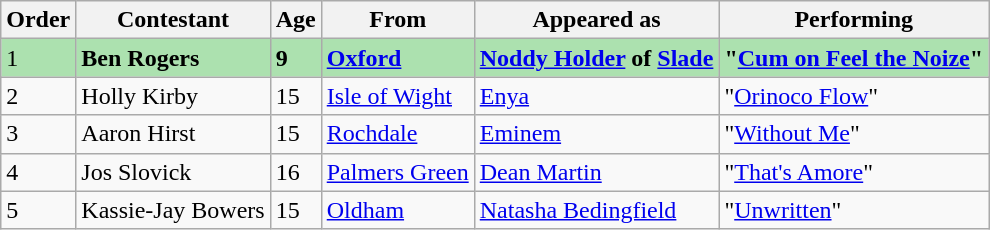<table class="wikitable">
<tr>
<th>Order</th>
<th>Contestant</th>
<th>Age</th>
<th>From</th>
<th>Appeared as</th>
<th>Performing</th>
</tr>
<tr style="background:#ACE1AF;">
<td>1</td>
<td><strong>Ben Rogers</strong></td>
<td><strong>9</strong></td>
<td><strong><a href='#'>Oxford</a></strong></td>
<td><strong><a href='#'>Noddy Holder</a> of <a href='#'>Slade</a></strong></td>
<td><strong>"<a href='#'>Cum on Feel the Noize</a>"</strong></td>
</tr>
<tr>
<td>2</td>
<td>Holly Kirby</td>
<td>15</td>
<td><a href='#'>Isle of Wight</a></td>
<td><a href='#'>Enya</a></td>
<td>"<a href='#'>Orinoco Flow</a>"</td>
</tr>
<tr>
<td>3</td>
<td>Aaron Hirst</td>
<td>15</td>
<td><a href='#'>Rochdale</a></td>
<td><a href='#'>Eminem</a></td>
<td>"<a href='#'>Without Me</a>"</td>
</tr>
<tr>
<td>4</td>
<td>Jos Slovick</td>
<td>16</td>
<td><a href='#'>Palmers Green</a></td>
<td><a href='#'>Dean Martin</a></td>
<td>"<a href='#'>That's Amore</a>"</td>
</tr>
<tr>
<td>5</td>
<td>Kassie-Jay Bowers</td>
<td>15</td>
<td><a href='#'>Oldham</a></td>
<td><a href='#'>Natasha Bedingfield</a></td>
<td>"<a href='#'>Unwritten</a>"</td>
</tr>
</table>
